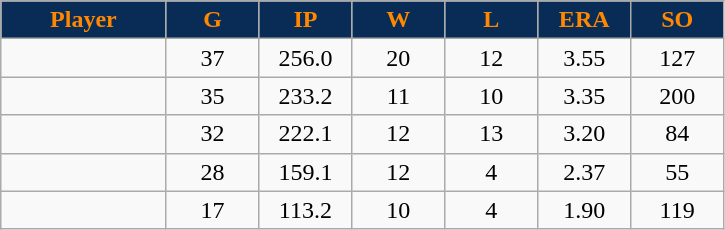<table class="wikitable sortable">
<tr>
<th style="background:#092c57;color:#FF8800;" width="16%">Player</th>
<th style="background:#092c57;color:#FF8800;" width="9%">G</th>
<th style="background:#092c57;color:#FF8800;" width="9%">IP</th>
<th style="background:#092c57;color:#FF8800;" width="9%">W</th>
<th style="background:#092c57;color:#FF8800;" width="9%">L</th>
<th style="background:#092c57;color:#FF8800;" width="9%">ERA</th>
<th style="background:#092c57;color:#FF8800;" width="9%">SO</th>
</tr>
<tr align="center">
<td></td>
<td>37</td>
<td>256.0</td>
<td>20</td>
<td>12</td>
<td>3.55</td>
<td>127</td>
</tr>
<tr align="center">
<td></td>
<td>35</td>
<td>233.2</td>
<td>11</td>
<td>10</td>
<td>3.35</td>
<td>200</td>
</tr>
<tr align="center">
<td></td>
<td>32</td>
<td>222.1</td>
<td>12</td>
<td>13</td>
<td>3.20</td>
<td>84</td>
</tr>
<tr align="center">
<td></td>
<td>28</td>
<td>159.1</td>
<td>12</td>
<td>4</td>
<td>2.37</td>
<td>55</td>
</tr>
<tr align="center">
<td></td>
<td>17</td>
<td>113.2</td>
<td>10</td>
<td>4</td>
<td>1.90</td>
<td>119</td>
</tr>
</table>
